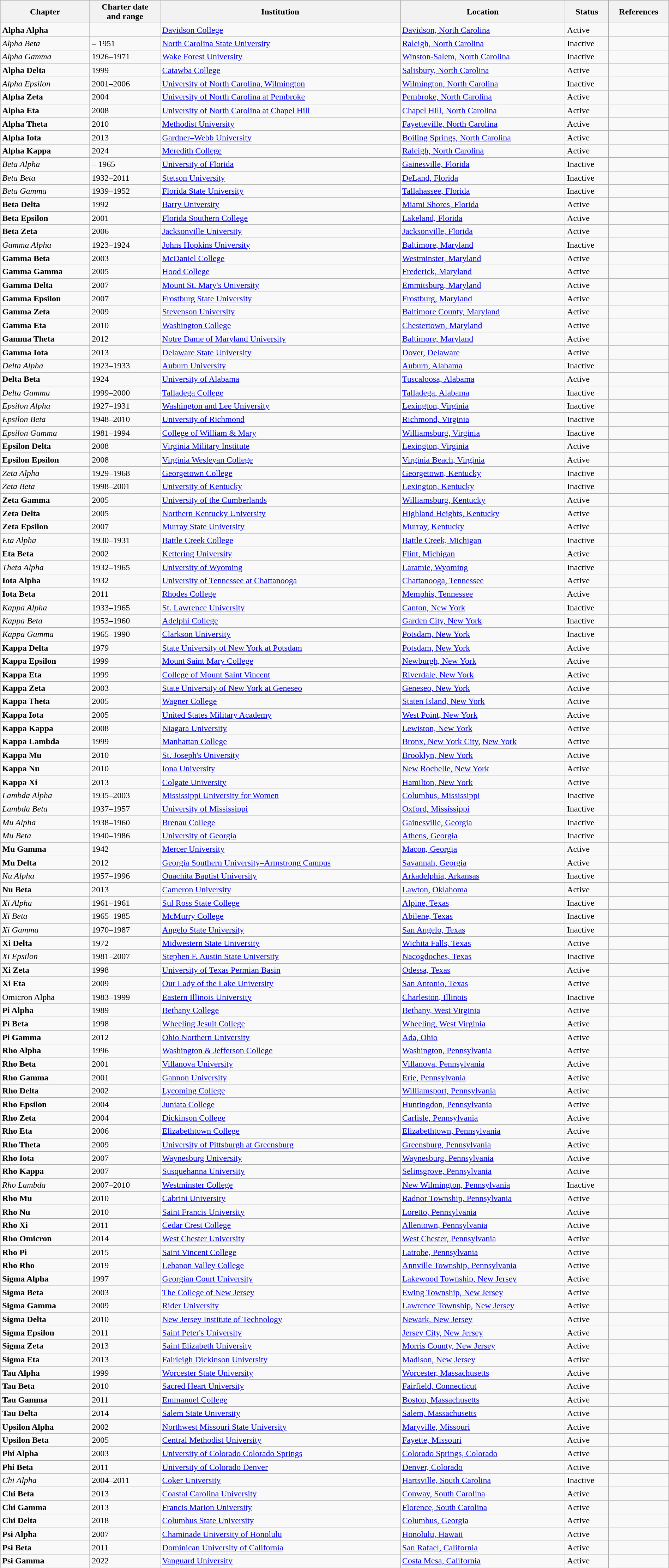<table {| class="sortable wikitable" style="width:100%;">
<tr>
<th align="center"><strong>Chapter</strong></th>
<th align="center"><strong>Charter date</strong><br><strong>and range</strong></th>
<th align="center">Institution</th>
<th align="center">Location</th>
<th align="center"><strong>Status</strong></th>
<th>References</th>
</tr>
<tr>
<td><strong>Alpha Alpha</strong></td>
<td></td>
<td><a href='#'>Davidson College</a></td>
<td><a href='#'>Davidson, North Carolina</a></td>
<td>Active</td>
<td></td>
</tr>
<tr>
<td><em>Alpha Beta</em></td>
<td> – 1951</td>
<td><a href='#'>North Carolina State University</a></td>
<td><a href='#'>Raleigh, North Carolina</a></td>
<td>Inactive</td>
<td></td>
</tr>
<tr>
<td><em>Alpha Gamma</em></td>
<td>1926–1971</td>
<td><a href='#'>Wake Forest University</a></td>
<td><a href='#'>Winston-Salem, North Carolina</a></td>
<td>Inactive</td>
<td></td>
</tr>
<tr>
<td><strong>Alpha Delta</strong></td>
<td>1999</td>
<td><a href='#'>Catawba College</a></td>
<td><a href='#'>Salisbury, North Carolina</a></td>
<td>Active</td>
<td></td>
</tr>
<tr>
<td><em>Alpha Epsilon</em></td>
<td>2001–2006</td>
<td><a href='#'>University of North Carolina, Wilmington</a></td>
<td><a href='#'>Wilmington, North Carolina</a></td>
<td>Inactive</td>
<td></td>
</tr>
<tr>
<td><strong>Alpha Zeta</strong></td>
<td>2004</td>
<td><a href='#'>University of North Carolina at Pembroke</a></td>
<td><a href='#'>Pembroke, North Carolina</a></td>
<td>Active</td>
<td></td>
</tr>
<tr>
<td><strong>Alpha Eta</strong></td>
<td>2008</td>
<td><a href='#'>University of North Carolina at Chapel Hill</a></td>
<td><a href='#'>Chapel Hill, North Carolina</a></td>
<td>Active</td>
<td></td>
</tr>
<tr>
<td><strong>Alpha Theta</strong></td>
<td>2010</td>
<td><a href='#'>Methodist University</a></td>
<td><a href='#'>Fayetteville, North Carolina</a></td>
<td>Active</td>
<td></td>
</tr>
<tr>
<td><strong>Alpha Iota</strong></td>
<td>2013</td>
<td><a href='#'>Gardner–Webb University</a></td>
<td><a href='#'>Boiling Springs, North Carolina</a></td>
<td>Active</td>
<td></td>
</tr>
<tr>
<td><strong>Alpha Kappa</strong></td>
<td>2024</td>
<td><a href='#'>Meredith College</a></td>
<td><a href='#'>Raleigh, North Carolina</a></td>
<td>Active</td>
<td></td>
</tr>
<tr>
<td><em>Beta Alpha</em></td>
<td> – 1965</td>
<td><a href='#'>University of Florida</a></td>
<td><a href='#'>Gainesville, Florida</a></td>
<td>Inactive</td>
<td></td>
</tr>
<tr>
<td><em>Beta Beta</em></td>
<td>1932–2011</td>
<td><a href='#'>Stetson University</a></td>
<td><a href='#'>DeLand, Florida</a></td>
<td>Inactive</td>
<td></td>
</tr>
<tr>
<td><em>Beta Gamma</em></td>
<td>1939–1952</td>
<td><a href='#'>Florida State University</a></td>
<td><a href='#'>Tallahassee, Florida</a></td>
<td>Inactive</td>
<td></td>
</tr>
<tr>
<td><strong>Beta Delta</strong></td>
<td>1992</td>
<td><a href='#'>Barry University</a></td>
<td><a href='#'>Miami Shores, Florida</a></td>
<td>Active</td>
<td></td>
</tr>
<tr>
<td><strong>Beta Epsilon</strong></td>
<td>2001</td>
<td><a href='#'>Florida Southern College</a></td>
<td><a href='#'>Lakeland, Florida</a></td>
<td>Active</td>
<td></td>
</tr>
<tr>
<td><strong>Beta Zeta</strong></td>
<td>2006</td>
<td><a href='#'>Jacksonville University</a></td>
<td><a href='#'>Jacksonville, Florida</a></td>
<td>Active</td>
<td></td>
</tr>
<tr>
<td><em>Gamma Alpha</em></td>
<td>1923–1924</td>
<td><a href='#'>Johns Hopkins University</a></td>
<td><a href='#'>Baltimore, Maryland</a></td>
<td>Inactive</td>
<td></td>
</tr>
<tr>
<td><strong>Gamma Beta</strong></td>
<td>2003</td>
<td><a href='#'>McDaniel College</a></td>
<td><a href='#'>Westminster, Maryland</a></td>
<td>Active</td>
<td></td>
</tr>
<tr>
<td><strong>Gamma Gamma</strong></td>
<td>2005</td>
<td><a href='#'>Hood College</a></td>
<td><a href='#'>Frederick, Maryland</a></td>
<td>Active</td>
<td></td>
</tr>
<tr>
<td><strong>Gamma Delta</strong></td>
<td>2007</td>
<td><a href='#'>Mount St. Mary's University</a></td>
<td><a href='#'>Emmitsburg, Maryland</a></td>
<td>Active</td>
<td></td>
</tr>
<tr>
<td><strong>Gamma Epsilon</strong></td>
<td>2007</td>
<td><a href='#'>Frostburg State University</a></td>
<td><a href='#'>Frostburg, Maryland</a></td>
<td>Active</td>
<td></td>
</tr>
<tr>
<td><strong>Gamma Zeta</strong></td>
<td>2009</td>
<td><a href='#'>Stevenson University</a></td>
<td><a href='#'>Baltimore County, Maryland</a></td>
<td>Active</td>
<td></td>
</tr>
<tr>
<td><strong>Gamma Eta</strong></td>
<td>2010</td>
<td><a href='#'>Washington College</a></td>
<td><a href='#'>Chestertown, Maryland</a></td>
<td>Active</td>
<td></td>
</tr>
<tr>
<td><strong>Gamma Theta</strong></td>
<td>2012</td>
<td><a href='#'>Notre Dame of Maryland University</a></td>
<td><a href='#'>Baltimore, Maryland</a></td>
<td>Active</td>
<td></td>
</tr>
<tr>
<td><strong>Gamma Iota</strong></td>
<td>2013</td>
<td><a href='#'>Delaware State University</a></td>
<td><a href='#'>Dover, Delaware</a></td>
<td>Active</td>
<td></td>
</tr>
<tr>
<td><em>Delta Alpha</em></td>
<td>1923–1933</td>
<td><a href='#'>Auburn University</a></td>
<td><a href='#'>Auburn, Alabama</a></td>
<td>Inactive</td>
<td></td>
</tr>
<tr>
<td><strong>Delta Beta</strong></td>
<td>1924</td>
<td><a href='#'>University of Alabama</a></td>
<td><a href='#'>Tuscaloosa, Alabama</a></td>
<td>Active</td>
<td></td>
</tr>
<tr>
<td><em>Delta Gamma</em></td>
<td>1999–2000</td>
<td><a href='#'>Talladega College</a></td>
<td><a href='#'>Talladega, Alabama</a></td>
<td>Inactive</td>
<td></td>
</tr>
<tr>
<td><em>Epsilon Alpha</em></td>
<td>1927–1931</td>
<td><a href='#'>Washington and Lee University</a></td>
<td><a href='#'>Lexington, Virginia</a></td>
<td>Inactive</td>
<td></td>
</tr>
<tr>
<td><em>Epsilon Beta</em></td>
<td>1948–2010</td>
<td><a href='#'>University of Richmond</a></td>
<td><a href='#'>Richmond, Virginia</a></td>
<td>Inactive</td>
<td></td>
</tr>
<tr>
<td><em>Epsilon Gamma</em></td>
<td>1981–1994</td>
<td><a href='#'>College of William & Mary</a></td>
<td><a href='#'>Williamsburg, Virginia</a></td>
<td>Inactive</td>
<td></td>
</tr>
<tr>
<td><strong>Epsilon Delta</strong></td>
<td>2008</td>
<td><a href='#'>Virginia Military Institute</a></td>
<td><a href='#'>Lexington, Virginia</a></td>
<td>Active</td>
<td></td>
</tr>
<tr>
<td><strong>Epsilon Epsilon</strong></td>
<td>2008</td>
<td><a href='#'>Virginia Wesleyan College</a></td>
<td><a href='#'>Virginia Beach, Virginia</a></td>
<td>Active</td>
<td></td>
</tr>
<tr>
<td><em>Zeta Alpha</em></td>
<td>1929–1968</td>
<td><a href='#'>Georgetown College</a></td>
<td><a href='#'>Georgetown, Kentucky</a></td>
<td>Inactive</td>
<td></td>
</tr>
<tr>
<td><em>Zeta Beta</em></td>
<td>1998–2001</td>
<td><a href='#'>University of Kentucky</a></td>
<td><a href='#'>Lexington, Kentucky</a></td>
<td>Inactive</td>
<td></td>
</tr>
<tr>
<td><strong>Zeta Gamma</strong></td>
<td>2005</td>
<td><a href='#'>University of the Cumberlands</a></td>
<td><a href='#'>Williamsburg, Kentucky</a></td>
<td>Active</td>
<td></td>
</tr>
<tr>
<td><strong>Zeta Delta</strong></td>
<td>2005</td>
<td><a href='#'>Northern Kentucky University</a></td>
<td><a href='#'>Highland Heights, Kentucky</a></td>
<td>Active</td>
<td></td>
</tr>
<tr>
<td><strong>Zeta Epsilon</strong></td>
<td>2007</td>
<td><a href='#'>Murray State University</a></td>
<td><a href='#'>Murray, Kentucky</a></td>
<td>Active</td>
<td></td>
</tr>
<tr>
<td><em>Eta Alpha</em></td>
<td>1930–1931</td>
<td><a href='#'>Battle Creek College</a></td>
<td><a href='#'>Battle Creek, Michigan</a></td>
<td>Inactive</td>
<td></td>
</tr>
<tr>
<td><strong>Eta Beta</strong></td>
<td>2002</td>
<td><a href='#'>Kettering University</a></td>
<td><a href='#'>Flint, Michigan</a></td>
<td>Active</td>
<td></td>
</tr>
<tr>
<td><em>Theta Alpha</em></td>
<td>1932–1965</td>
<td><a href='#'>University of Wyoming</a></td>
<td><a href='#'>Laramie, Wyoming</a></td>
<td>Inactive</td>
<td></td>
</tr>
<tr>
<td><strong>Iota Alpha</strong></td>
<td>1932</td>
<td><a href='#'>University of Tennessee at Chattanooga</a></td>
<td><a href='#'>Chattanooga, Tennessee</a></td>
<td>Active</td>
<td></td>
</tr>
<tr>
<td><strong>Iota Beta</strong></td>
<td>2011</td>
<td><a href='#'>Rhodes College</a></td>
<td><a href='#'>Memphis, Tennessee</a></td>
<td>Active</td>
<td></td>
</tr>
<tr>
<td><em>Kappa Alpha</em></td>
<td>1933–1965</td>
<td><a href='#'>St. Lawrence University</a></td>
<td><a href='#'>Canton, New York</a></td>
<td>Inactive</td>
<td></td>
</tr>
<tr>
<td><em>Kappa Beta</em></td>
<td>1953–1960</td>
<td><a href='#'>Adelphi College</a></td>
<td><a href='#'>Garden City, New York</a></td>
<td>Inactive</td>
<td></td>
</tr>
<tr>
<td><em>Kappa Gamma</em></td>
<td>1965–1990</td>
<td><a href='#'>Clarkson University</a></td>
<td><a href='#'>Potsdam, New York</a></td>
<td>Inactive</td>
<td></td>
</tr>
<tr>
<td><strong>Kappa Delta</strong></td>
<td>1979</td>
<td><a href='#'>State University of New York at Potsdam</a></td>
<td><a href='#'>Potsdam, New York</a></td>
<td>Active</td>
<td></td>
</tr>
<tr>
<td><strong>Kappa Epsilon</strong></td>
<td>1999</td>
<td><a href='#'>Mount Saint Mary College</a></td>
<td><a href='#'>Newburgh, New York</a></td>
<td>Active</td>
<td></td>
</tr>
<tr>
<td><strong>Kappa Eta</strong></td>
<td>1999</td>
<td><a href='#'>College of Mount Saint Vincent</a></td>
<td><a href='#'>Riverdale, New York</a></td>
<td>Active</td>
<td></td>
</tr>
<tr>
<td><strong>Kappa Zeta</strong></td>
<td>2003</td>
<td><a href='#'>State University of New York at Geneseo</a></td>
<td><a href='#'>Geneseo, New York</a></td>
<td>Active</td>
<td></td>
</tr>
<tr>
<td><strong>Kappa Theta</strong></td>
<td>2005</td>
<td><a href='#'>Wagner College</a></td>
<td><a href='#'>Staten Island, New York</a></td>
<td>Active</td>
<td></td>
</tr>
<tr>
<td><strong>Kappa Iota</strong></td>
<td>2005</td>
<td><a href='#'>United States Military Academy</a></td>
<td><a href='#'>West Point, New York</a></td>
<td>Active</td>
<td></td>
</tr>
<tr>
<td><strong>Kappa Kappa</strong></td>
<td>2008</td>
<td><a href='#'>Niagara University</a></td>
<td><a href='#'>Lewiston, New York</a></td>
<td>Active</td>
<td></td>
</tr>
<tr>
<td><strong>Kappa Lambda</strong></td>
<td>1999</td>
<td><a href='#'>Manhattan College</a></td>
<td><a href='#'>Bronx, New York City</a>, <a href='#'>New York</a></td>
<td>Active</td>
<td></td>
</tr>
<tr>
<td><strong>Kappa Mu</strong></td>
<td>2010</td>
<td><a href='#'>St. Joseph's University</a></td>
<td><a href='#'>Brooklyn, New York</a></td>
<td>Active</td>
<td></td>
</tr>
<tr>
<td><strong>Kappa Nu</strong></td>
<td>2010</td>
<td><a href='#'>Iona University</a></td>
<td><a href='#'>New Rochelle, New York</a></td>
<td>Active</td>
<td></td>
</tr>
<tr>
<td><strong>Kappa Xi</strong></td>
<td>2013</td>
<td><a href='#'>Colgate University</a></td>
<td><a href='#'>Hamilton, New York</a></td>
<td>Active</td>
<td></td>
</tr>
<tr>
<td><em>Lambda Alpha</em></td>
<td>1935–2003</td>
<td><a href='#'>Mississippi University for Women</a></td>
<td><a href='#'>Columbus, Mississippi</a></td>
<td>Inactive</td>
<td></td>
</tr>
<tr>
<td><em>Lambda Beta</em></td>
<td>1937–1957</td>
<td><a href='#'>University of Mississippi</a></td>
<td><a href='#'>Oxford, Mississippi</a></td>
<td>Inactive</td>
<td></td>
</tr>
<tr>
<td><em>Mu Alpha</em></td>
<td>1938–1960</td>
<td><a href='#'>Brenau College</a></td>
<td><a href='#'>Gainesville, Georgia</a></td>
<td>Inactive</td>
<td></td>
</tr>
<tr>
<td><em>Mu Beta</em></td>
<td>1940–1986</td>
<td><a href='#'>University of Georgia</a></td>
<td><a href='#'>Athens, Georgia</a></td>
<td>Inactive</td>
<td></td>
</tr>
<tr>
<td><strong>Mu Gamma</strong></td>
<td>1942</td>
<td><a href='#'>Mercer University</a></td>
<td><a href='#'>Macon, Georgia</a></td>
<td>Active</td>
<td></td>
</tr>
<tr>
<td><strong>Mu Delta</strong></td>
<td>2012</td>
<td><a href='#'>Georgia Southern University–Armstrong Campus</a></td>
<td><a href='#'>Savannah, Georgia</a></td>
<td>Active</td>
<td></td>
</tr>
<tr>
<td><em>Nu Alpha</em></td>
<td>1957–1996</td>
<td><a href='#'>Ouachita Baptist University</a></td>
<td><a href='#'>Arkadelphia, Arkansas</a></td>
<td>Inactive</td>
<td></td>
</tr>
<tr>
<td><strong>Nu Beta</strong></td>
<td>2013</td>
<td><a href='#'>Cameron University</a></td>
<td><a href='#'>Lawton, Oklahoma</a></td>
<td>Active</td>
<td></td>
</tr>
<tr>
<td><em>Xi Alpha</em></td>
<td>1961–1961</td>
<td><a href='#'>Sul Ross State College</a></td>
<td><a href='#'>Alpine, Texas</a></td>
<td>Inactive</td>
<td></td>
</tr>
<tr>
<td><em>Xi Beta</em></td>
<td>1965–1985</td>
<td><a href='#'>McMurry College</a></td>
<td><a href='#'>Abilene, Texas</a></td>
<td>Inactive</td>
<td></td>
</tr>
<tr>
<td><em>Xi Gamma</em></td>
<td>1970–1987</td>
<td><a href='#'>Angelo State University</a></td>
<td><a href='#'>San Angelo, Texas</a></td>
<td>Inactive</td>
<td></td>
</tr>
<tr>
<td><strong>Xi Delta</strong></td>
<td>1972</td>
<td><a href='#'>Midwestern State University</a></td>
<td><a href='#'>Wichita Falls, Texas</a></td>
<td>Active</td>
<td></td>
</tr>
<tr>
<td><em>Xi Epsilon</em></td>
<td>1981–2007</td>
<td><a href='#'>Stephen F. Austin State University</a></td>
<td><a href='#'>Nacogdoches, Texas</a></td>
<td>Inactive</td>
<td></td>
</tr>
<tr>
<td><strong>Xi Zeta</strong></td>
<td>1998</td>
<td><a href='#'>University of Texas Permian Basin</a></td>
<td><a href='#'>Odessa, Texas</a></td>
<td>Active</td>
<td></td>
</tr>
<tr>
<td><strong>Xi Eta</strong></td>
<td>2009</td>
<td><a href='#'>Our Lady of the Lake University</a></td>
<td><a href='#'>San Antonio, Texas</a></td>
<td>Active</td>
<td></td>
</tr>
<tr>
<td>Omicron Alpha</td>
<td>1983–1999</td>
<td><a href='#'>Eastern Illinois University</a></td>
<td><a href='#'>Charleston, Illinois</a></td>
<td>Inactive</td>
<td></td>
</tr>
<tr>
<td><strong>Pi Alpha</strong></td>
<td>1989</td>
<td><a href='#'>Bethany College</a></td>
<td><a href='#'>Bethany, West Virginia</a></td>
<td>Active</td>
<td></td>
</tr>
<tr>
<td><strong>Pi Beta</strong></td>
<td>1998</td>
<td><a href='#'>Wheeling Jesuit College</a></td>
<td><a href='#'>Wheeling, West Virginia</a></td>
<td>Active</td>
<td></td>
</tr>
<tr>
<td><strong>Pi Gamma</strong></td>
<td>2012</td>
<td><a href='#'>Ohio Northern University</a></td>
<td><a href='#'>Ada, Ohio</a></td>
<td>Active</td>
<td></td>
</tr>
<tr>
<td><strong>Rho Alpha</strong></td>
<td>1996</td>
<td><a href='#'>Washington & Jefferson College</a></td>
<td><a href='#'>Washington, Pennsylvania</a></td>
<td>Active</td>
<td></td>
</tr>
<tr>
<td><strong>Rho Beta</strong></td>
<td>2001</td>
<td><a href='#'>Villanova University</a></td>
<td><a href='#'>Villanova, Pennsylvania</a></td>
<td>Active</td>
<td></td>
</tr>
<tr>
<td><strong>Rho Gamma</strong></td>
<td>2001</td>
<td><a href='#'>Gannon University</a></td>
<td><a href='#'>Erie, Pennsylvania</a></td>
<td>Active</td>
<td></td>
</tr>
<tr>
<td><strong>Rho Delta</strong></td>
<td>2002</td>
<td><a href='#'>Lycoming College</a></td>
<td><a href='#'>Williamsport, Pennsylvania</a></td>
<td>Active</td>
<td></td>
</tr>
<tr>
<td><strong>Rho Epsilon</strong></td>
<td>2004</td>
<td><a href='#'>Juniata College</a></td>
<td><a href='#'>Huntingdon, Pennsylvania</a></td>
<td>Active</td>
<td></td>
</tr>
<tr>
<td><strong>Rho Zeta</strong></td>
<td>2004</td>
<td><a href='#'>Dickinson College</a></td>
<td><a href='#'>Carlisle, Pennsylvania</a></td>
<td>Active</td>
<td></td>
</tr>
<tr>
<td><strong>Rho Eta</strong></td>
<td>2006</td>
<td><a href='#'>Elizabethtown College</a></td>
<td><a href='#'>Elizabethtown, Pennsylvania</a></td>
<td>Active</td>
<td></td>
</tr>
<tr>
<td><strong>Rho Theta</strong></td>
<td>2009</td>
<td><a href='#'>University of Pittsburgh at Greensburg</a></td>
<td><a href='#'>Greensburg, Pennsylvania</a></td>
<td>Active</td>
<td></td>
</tr>
<tr>
<td><strong>Rho Iota</strong></td>
<td>2007</td>
<td><a href='#'>Waynesburg University</a></td>
<td><a href='#'>Waynesburg, Pennsylvania</a></td>
<td>Active</td>
<td></td>
</tr>
<tr>
<td><strong>Rho Kappa</strong></td>
<td>2007</td>
<td><a href='#'>Susquehanna University</a></td>
<td><a href='#'>Selinsgrove, Pennsylvania</a></td>
<td>Active</td>
<td></td>
</tr>
<tr>
<td><em>Rho Lambda</em></td>
<td>2007–2010</td>
<td><a href='#'>Westminster College</a></td>
<td><a href='#'>New Wilmington, Pennsylvania</a></td>
<td>Inactive</td>
<td></td>
</tr>
<tr>
<td><strong>Rho Mu</strong></td>
<td>2010</td>
<td><a href='#'>Cabrini University</a></td>
<td><a href='#'>Radnor Township, Pennsylvania</a></td>
<td>Active</td>
<td></td>
</tr>
<tr>
<td><strong>Rho Nu</strong></td>
<td>2010</td>
<td><a href='#'>Saint Francis University</a></td>
<td><a href='#'>Loretto, Pennsylvania</a></td>
<td>Active</td>
<td></td>
</tr>
<tr>
<td><strong>Rho Xi</strong></td>
<td>2011</td>
<td><a href='#'>Cedar Crest College</a></td>
<td><a href='#'>Allentown, Pennsylvania</a></td>
<td>Active</td>
<td></td>
</tr>
<tr>
<td><strong>Rho Omicron</strong></td>
<td>2014</td>
<td><a href='#'>West Chester University</a></td>
<td><a href='#'>West Chester, Pennsylvania</a></td>
<td>Active</td>
<td></td>
</tr>
<tr>
<td><strong>Rho Pi</strong></td>
<td>2015</td>
<td><a href='#'>Saint Vincent College</a></td>
<td><a href='#'>Latrobe, Pennsylvania</a></td>
<td>Active</td>
<td></td>
</tr>
<tr>
<td><strong>Rho Rho</strong></td>
<td>2019</td>
<td><a href='#'>Lebanon Valley College</a></td>
<td><a href='#'>Annville Township, Pennsylvania</a></td>
<td>Active</td>
<td></td>
</tr>
<tr>
<td><strong>Sigma Alpha</strong></td>
<td>1997</td>
<td><a href='#'>Georgian Court University</a></td>
<td><a href='#'>Lakewood Township, New Jersey</a></td>
<td>Active</td>
<td></td>
</tr>
<tr>
<td><strong>Sigma Beta</strong></td>
<td>2003</td>
<td><a href='#'>The College of New Jersey</a></td>
<td><a href='#'>Ewing Township, New Jersey</a></td>
<td>Active</td>
<td></td>
</tr>
<tr>
<td><strong>Sigma Gamma</strong></td>
<td>2009</td>
<td><a href='#'>Rider University</a></td>
<td><a href='#'>Lawrence Township</a>, <a href='#'>New Jersey</a></td>
<td>Active</td>
<td></td>
</tr>
<tr>
<td><strong>Sigma Delta</strong></td>
<td>2010</td>
<td><a href='#'>New Jersey Institute of Technology</a></td>
<td><a href='#'>Newark, New Jersey</a></td>
<td>Active</td>
<td></td>
</tr>
<tr>
<td><strong>Sigma Epsilon</strong></td>
<td>2011</td>
<td><a href='#'>Saint Peter's University</a></td>
<td><a href='#'>Jersey City, New Jersey</a></td>
<td>Active</td>
<td></td>
</tr>
<tr>
<td><strong>Sigma Zeta</strong></td>
<td>2013</td>
<td><a href='#'>Saint Elizabeth University</a></td>
<td><a href='#'>Morris County, New Jersey</a></td>
<td>Active</td>
<td></td>
</tr>
<tr>
<td><strong>Sigma Eta</strong></td>
<td>2013</td>
<td><a href='#'>Fairleigh Dickinson University</a></td>
<td><a href='#'>Madison, New Jersey</a></td>
<td>Active</td>
<td></td>
</tr>
<tr>
<td><strong>Tau Alpha</strong></td>
<td>1999</td>
<td><a href='#'>Worcester State University</a></td>
<td><a href='#'>Worcester, Massachusetts</a></td>
<td>Active</td>
<td></td>
</tr>
<tr>
<td><strong>Tau Beta</strong></td>
<td>2010</td>
<td><a href='#'>Sacred Heart University</a></td>
<td><a href='#'>Fairfield, Connecticut</a></td>
<td>Active</td>
<td></td>
</tr>
<tr>
<td><strong>Tau Gamma</strong></td>
<td>2011</td>
<td><a href='#'>Emmanuel College</a></td>
<td><a href='#'>Boston, Massachusetts</a></td>
<td>Active</td>
<td></td>
</tr>
<tr>
<td><strong>Tau Delta</strong></td>
<td>2014</td>
<td><a href='#'>Salem State University</a></td>
<td><a href='#'>Salem, Massachusetts</a></td>
<td>Active</td>
<td></td>
</tr>
<tr>
<td><strong>Upsilon Alpha</strong></td>
<td>2002</td>
<td><a href='#'>Northwest Missouri State University</a></td>
<td><a href='#'>Maryville, Missouri</a></td>
<td>Active</td>
<td></td>
</tr>
<tr>
<td><strong>Upsilon Beta</strong></td>
<td>2005</td>
<td><a href='#'>Central Methodist University</a></td>
<td><a href='#'>Fayette, Missouri</a></td>
<td>Active</td>
<td></td>
</tr>
<tr>
<td><strong>Phi Alpha</strong></td>
<td>2003</td>
<td><a href='#'>University of Colorado Colorado Springs</a></td>
<td><a href='#'>Colorado Springs, Colorado</a></td>
<td>Active</td>
<td></td>
</tr>
<tr>
<td><strong>Phi Beta</strong></td>
<td>2011</td>
<td><a href='#'>University of Colorado Denver</a></td>
<td><a href='#'>Denver, Colorado</a></td>
<td>Active</td>
<td></td>
</tr>
<tr>
<td><em>Chi Alpha</em></td>
<td>2004–2011</td>
<td><a href='#'>Coker University</a></td>
<td><a href='#'>Hartsville, South Carolina</a></td>
<td>Inactive</td>
<td></td>
</tr>
<tr>
<td><strong>Chi Beta</strong></td>
<td>2013</td>
<td><a href='#'>Coastal Carolina University</a></td>
<td><a href='#'>Conway, South Carolina</a></td>
<td>Active</td>
<td></td>
</tr>
<tr>
<td><strong>Chi Gamma</strong></td>
<td>2013</td>
<td><a href='#'>Francis Marion University</a></td>
<td><a href='#'>Florence, South Carolina</a></td>
<td>Active</td>
<td></td>
</tr>
<tr>
<td><strong>Chi Delta</strong></td>
<td>2018</td>
<td><a href='#'>Columbus State University</a></td>
<td><a href='#'>Columbus, Georgia</a></td>
<td>Active</td>
<td></td>
</tr>
<tr>
<td><strong>Psi Alpha</strong></td>
<td>2007</td>
<td><a href='#'>Chaminade University of Honolulu</a></td>
<td><a href='#'>Honolulu, Hawaii</a></td>
<td>Active</td>
<td></td>
</tr>
<tr>
<td><strong>Psi Beta</strong></td>
<td>2011</td>
<td><a href='#'>Dominican University of California</a></td>
<td><a href='#'>San Rafael, California</a></td>
<td>Active</td>
<td></td>
</tr>
<tr>
<td><strong>Psi Gamma</strong></td>
<td>2022</td>
<td><a href='#'>Vanguard University</a></td>
<td><a href='#'>Costa Mesa, California</a></td>
<td>Active</td>
<td></td>
</tr>
</table>
